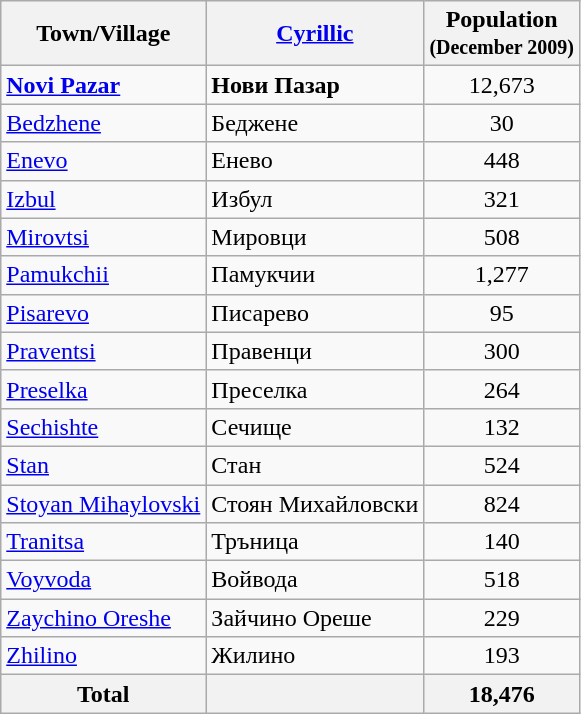<table class="wikitable sortable">
<tr>
<th>Town/Village</th>
<th><a href='#'>Cyrillic</a></th>
<th>Population<br><small>(December 2009)</small></th>
</tr>
<tr>
<td><strong><a href='#'>Novi Pazar</a></strong></td>
<td><strong>Нови Пазар</strong></td>
<td align="center">12,673</td>
</tr>
<tr>
<td><a href='#'>Bedzhene</a></td>
<td>Беджене</td>
<td align="center">30</td>
</tr>
<tr>
<td><a href='#'>Enevo</a></td>
<td>Енево</td>
<td align="center">448</td>
</tr>
<tr>
<td><a href='#'>Izbul</a></td>
<td>Избул</td>
<td align="center">321</td>
</tr>
<tr>
<td><a href='#'>Mirovtsi</a></td>
<td>Мировци</td>
<td align="center">508</td>
</tr>
<tr>
<td><a href='#'>Pamukchii</a></td>
<td>Памукчии</td>
<td align="center">1,277</td>
</tr>
<tr>
<td><a href='#'>Pisarevo</a></td>
<td>Писарево</td>
<td align="center">95</td>
</tr>
<tr>
<td><a href='#'>Praventsi</a></td>
<td>Правенци</td>
<td align="center">300</td>
</tr>
<tr>
<td><a href='#'>Preselka</a></td>
<td>Преселка</td>
<td align="center">264</td>
</tr>
<tr>
<td><a href='#'>Sechishte</a></td>
<td>Сечище</td>
<td align="center">132</td>
</tr>
<tr>
<td><a href='#'>Stan</a></td>
<td>Стан</td>
<td align="center">524</td>
</tr>
<tr>
<td><a href='#'>Stoyan Mihaylovski</a></td>
<td>Стоян Михайловски</td>
<td align="center">824</td>
</tr>
<tr>
<td><a href='#'>Tranitsa</a></td>
<td>Тръница</td>
<td align="center">140</td>
</tr>
<tr>
<td><a href='#'>Voyvoda</a></td>
<td>Войвода</td>
<td align="center">518</td>
</tr>
<tr>
<td><a href='#'>Zaychino Oreshe</a></td>
<td>Зайчино Ореше</td>
<td align="center">229</td>
</tr>
<tr>
<td><a href='#'>Zhilino</a></td>
<td>Жилино</td>
<td align="center">193</td>
</tr>
<tr>
<th>Total</th>
<th></th>
<th align="center">18,476</th>
</tr>
</table>
